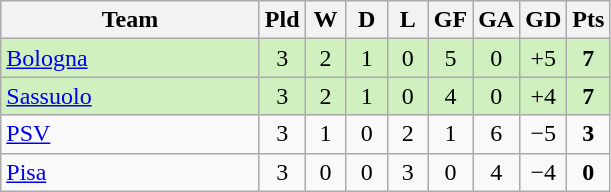<table class=wikitable style="text-align:center">
<tr>
<th width=165>Team</th>
<th width=20>Pld</th>
<th width=20>W</th>
<th width=20>D</th>
<th width=20>L</th>
<th width=20>GF</th>
<th width=20>GA</th>
<th width=20>GD</th>
<th width=20>Pts</th>
</tr>
<tr bgcolor=d0f0c0>
<td style="text-align:left"> <a href='#'>Bologna</a></td>
<td>3</td>
<td>2</td>
<td>1</td>
<td>0</td>
<td>5</td>
<td>0</td>
<td>+5</td>
<td><strong>7</strong></td>
</tr>
<tr bgcolor=d0f0c0>
<td style="text-align:left"> <a href='#'>Sassuolo</a></td>
<td>3</td>
<td>2</td>
<td>1</td>
<td>0</td>
<td>4</td>
<td>0</td>
<td>+4</td>
<td><strong>7</strong></td>
</tr>
<tr>
<td style="text-align:left"> <a href='#'>PSV</a></td>
<td>3</td>
<td>1</td>
<td>0</td>
<td>2</td>
<td>1</td>
<td>6</td>
<td>−5</td>
<td><strong>3</strong></td>
</tr>
<tr>
<td style="text-align:left"> <a href='#'>Pisa</a></td>
<td>3</td>
<td>0</td>
<td>0</td>
<td>3</td>
<td>0</td>
<td>4</td>
<td>−4</td>
<td><strong>0</strong></td>
</tr>
</table>
